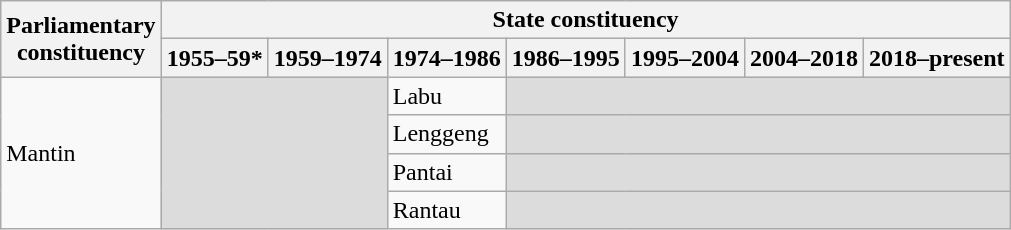<table class="wikitable">
<tr>
<th rowspan="2">Parliamentary<br>constituency</th>
<th colspan="7">State constituency</th>
</tr>
<tr>
<th>1955–59*</th>
<th>1959–1974</th>
<th>1974–1986</th>
<th>1986–1995</th>
<th>1995–2004</th>
<th>2004–2018</th>
<th>2018–present</th>
</tr>
<tr>
<td rowspan="4">Mantin</td>
<td colspan="2" rowspan="4" bgcolor="dcdcdc"></td>
<td>Labu</td>
<td colspan="4" bgcolor="dcdcdc"></td>
</tr>
<tr>
<td>Lenggeng</td>
<td colspan="4" bgcolor="dcdcdc"></td>
</tr>
<tr>
<td>Pantai</td>
<td colspan="4" bgcolor="dcdcdc"></td>
</tr>
<tr>
<td>Rantau</td>
<td colspan="4" bgcolor="dcdcdc"></td>
</tr>
</table>
